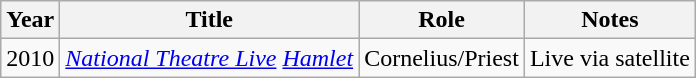<table class="wikitable sortable">
<tr>
<th>Year</th>
<th>Title</th>
<th>Role</th>
<th>Notes</th>
</tr>
<tr>
<td>2010</td>
<td><em><a href='#'>National Theatre Live</a></em>   <em> <a href='#'>Hamlet</a> </em></td>
<td>Cornelius/Priest</td>
<td>Live via satellite</td>
</tr>
</table>
